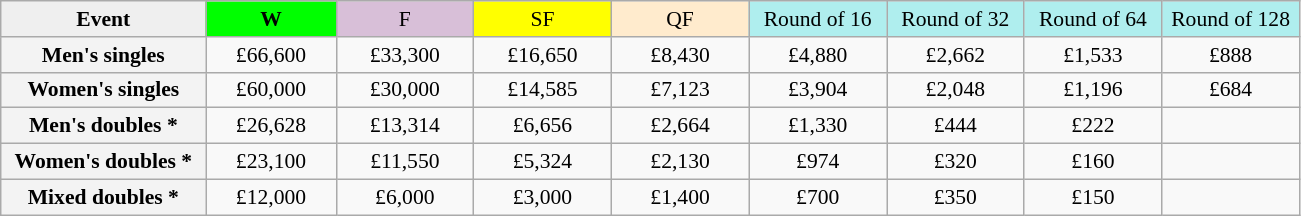<table class=wikitable style=font-size:90%;text-align:center>
<tr>
<td style="width:130px; background:#efefef;"><strong>Event</strong></td>
<td style="width:80px; background:lime;"><strong>W</strong></td>
<td style="width:85px; background:thistle;">F</td>
<td style="width:85px; background:#ff0;">SF</td>
<td style="width:85px; background:#ffebcd;">QF</td>
<td style="width:85px; background:#afeeee;">Round of 16</td>
<td style="width:85px; background:#afeeee;">Round of 32</td>
<td style="width:85px; background:#afeeee;">Round of 64</td>
<td style="width:85px; background:#afeeee;">Round of 128</td>
</tr>
<tr>
<td style="background:#f3f3f3;"><strong>Men's singles</strong></td>
<td>£66,600</td>
<td>£33,300</td>
<td>£16,650</td>
<td>£8,430</td>
<td>£4,880</td>
<td>£2,662</td>
<td>£1,533</td>
<td>£888</td>
</tr>
<tr>
<td style="background:#f3f3f3;"><strong>Women's singles</strong></td>
<td>£60,000</td>
<td>£30,000</td>
<td>£14,585</td>
<td>£7,123</td>
<td>£3,904</td>
<td>£2,048</td>
<td>£1,196</td>
<td>£684</td>
</tr>
<tr>
<td style="background:#f3f3f3;"><strong>Men's doubles *</strong></td>
<td>£26,628</td>
<td>£13,314</td>
<td>£6,656</td>
<td>£2,664</td>
<td>£1,330</td>
<td>£444</td>
<td>£222</td>
<td></td>
</tr>
<tr>
<td style="background:#f3f3f3;"><strong>Women's doubles *</strong></td>
<td>£23,100</td>
<td>£11,550</td>
<td>£5,324</td>
<td>£2,130</td>
<td>£974</td>
<td>£320</td>
<td>£160</td>
<td></td>
</tr>
<tr>
<td style="background:#f3f3f3;"><strong>Mixed doubles *</strong></td>
<td>£12,000</td>
<td>£6,000</td>
<td>£3,000</td>
<td>£1,400</td>
<td>£700</td>
<td>£350</td>
<td>£150</td>
<td></td>
</tr>
</table>
